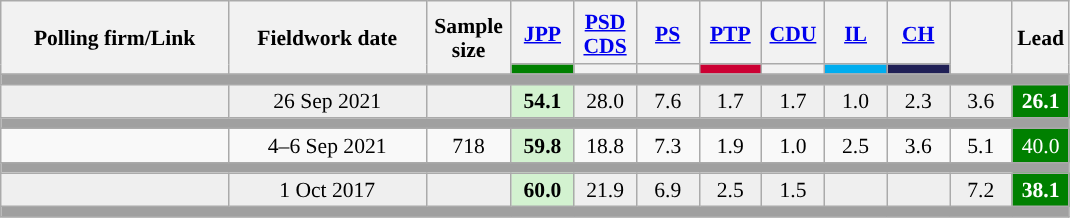<table class="wikitable sortable mw-datatable" style="text-align:center;font-size:90%;line-height:16px;">
<tr style="height:42px;">
<th style="width:145px;" rowspan="2">Polling firm/Link</th>
<th style="width:125px;" rowspan="2">Fieldwork date</th>
<th class="unsortable" style="width:50px;" rowspan="2">Sample size</th>
<th class="unsortable" style="width:35px;"><a href='#'>JPP</a></th>
<th class="unsortable" style="width:35px;"><a href='#'>PSD</a><br><a href='#'>CDS</a></th>
<th class="unsortable" style="width:35px;"><a href='#'>PS</a></th>
<th class="unsortable" style="width:35px;"><a href='#'>PTP</a></th>
<th class="unsortable" style="width:35px;"><a href='#'>CDU</a></th>
<th class="unsortable" style="width:35px;"><a href='#'>IL</a></th>
<th class="unsortable" style="width:35px;"><a href='#'>CH</a></th>
<th class="unsortable" style="width:35px;" rowspan="2"></th>
<th class="unsortable" style="width:30px;" rowspan="2">Lead</th>
</tr>
<tr>
<th class="unsortable" style="color:inherit;background:green;"></th>
<th class="unsortable" style="color:inherit;background:"></th>
<th class="unsortable" style="color:inherit;background:"></th>
<th class="unsortable" style="color:inherit;background:#CC0033;"></th>
<th class="unsortable" style="color:inherit;background:"></th>
<th class="sortable" style="background:#00ADEF;"></th>
<th class="sortable" style="background:#202056;"></th>
</tr>
<tr>
<td colspan="12" style="background:#A0A0A0"></td>
</tr>
<tr style="background:#EFEFEF;">
<td><strong></strong></td>
<td data-sort-value="2019-10-06">26 Sep 2021</td>
<td></td>
<td style="background:#D3F2D0;"><strong>54.1</strong><br></td>
<td>28.0<br></td>
<td>7.6<br></td>
<td>1.7<br></td>
<td>1.7<br></td>
<td>1.0<br></td>
<td>2.3<br></td>
<td>3.6<br></td>
<td style="background:green; color:white;"><strong>26.1</strong></td>
</tr>
<tr>
<td colspan="12" style="background:#A0A0A0"></td>
</tr>
<tr>
<td align="center"><br></td>
<td align="center">4–6 Sep 2021</td>
<td>718</td>
<td align="center" style="background:#D3F2D0;"><strong>59.8</strong><br></td>
<td align="center">18.8<br></td>
<td align="center">7.3<br></td>
<td align="center">1.9<br></td>
<td align="center">1.0<br></td>
<td align="center">2.5<br></td>
<td align="center">3.6<br></td>
<td align="center">5.1<br></td>
<td style="background:green; color:white;">40.0</td>
</tr>
<tr>
<td colspan="12" style="background:#A0A0A0"></td>
</tr>
<tr style="background:#EFEFEF;">
<td><strong></strong></td>
<td data-sort-value="2019-10-06">1 Oct 2017</td>
<td></td>
<td style="background:#D3F2D0;"><strong>60.0</strong><br></td>
<td>21.9<br></td>
<td>6.9<br></td>
<td>2.5<br></td>
<td>1.5<br></td>
<td></td>
<td></td>
<td>7.2<br></td>
<td style="background:green; color:white;"><strong>38.1</strong></td>
</tr>
<tr>
<td colspan="12" style="background:#A0A0A0"></td>
</tr>
</table>
